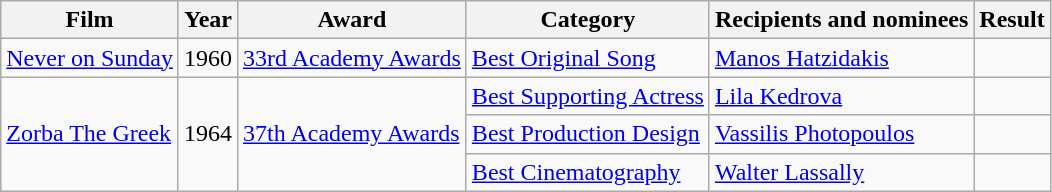<table class="wikitable">
<tr>
<th>Film</th>
<th>Year</th>
<th>Award</th>
<th>Category</th>
<th>Recipients and nominees</th>
<th>Result</th>
</tr>
<tr>
<td><a href='#'>Never on Sunday</a></td>
<td>1960</td>
<td><a href='#'>33rd Academy Awards</a></td>
<td><a href='#'>Best Original Song</a></td>
<td><a href='#'>Manos Hatzidakis</a></td>
<td></td>
</tr>
<tr>
<td rowspan="3"><a href='#'>Zorba The Greek</a></td>
<td rowspan="3">1964</td>
<td rowspan="3"><a href='#'>37th Academy Awards</a></td>
<td><a href='#'>Best Supporting Actress</a></td>
<td><a href='#'>Lila Kedrova</a></td>
<td></td>
</tr>
<tr>
<td><a href='#'>Best Production Design</a></td>
<td><a href='#'>Vassilis Photopoulos</a></td>
<td></td>
</tr>
<tr>
<td><a href='#'>Best Cinematography</a></td>
<td><a href='#'>Walter Lassally</a></td>
<td></td>
</tr>
</table>
